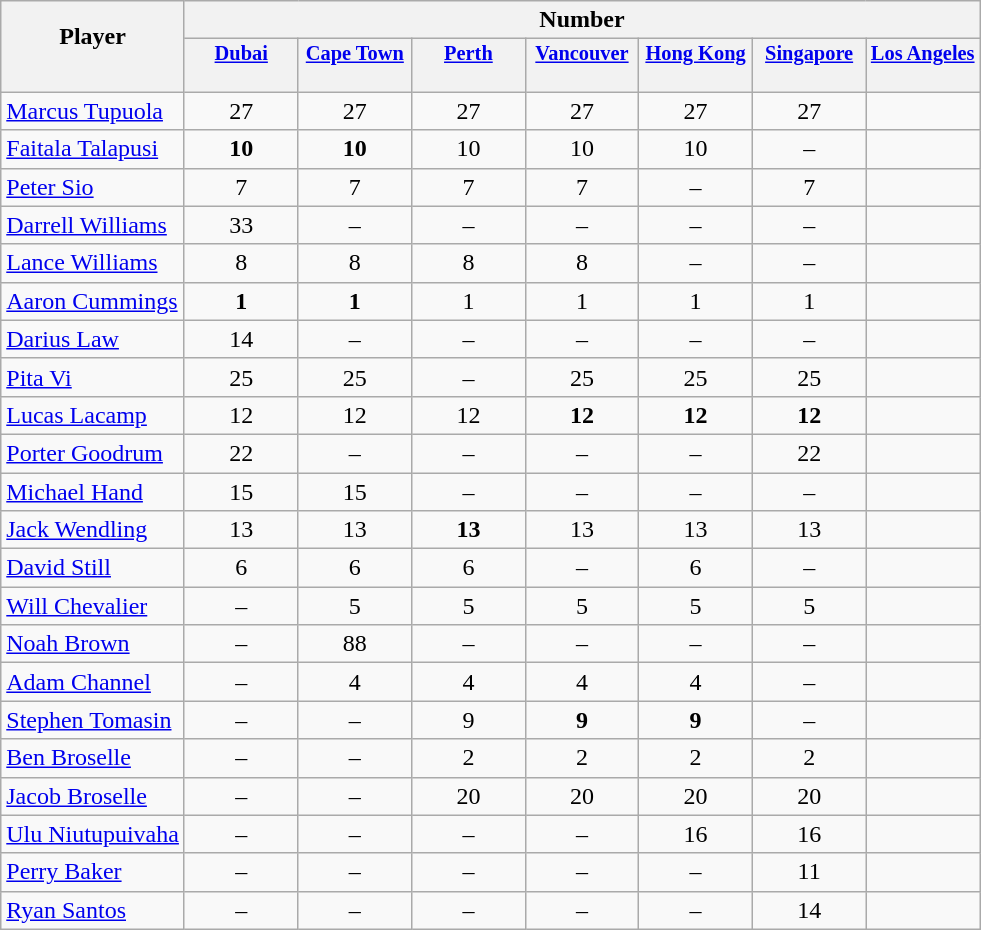<table class="wikitable sortable" style="text-align:center;">
<tr>
<th rowspan="2" style="border-bottom:0px;">Player</th>
<th colspan="7">Number</th>
</tr>
<tr>
<th valign="top" style="width:5.2em; border-bottom:0px; padding:2px; font-size:85%;"><a href='#'>Dubai</a></th>
<th valign="top" style="width:5.2em; border-bottom:0px; padding:2px; font-size:85%;"><a href='#'>Cape Town</a></th>
<th valign="top" style="width:5.2em; border-bottom:0px; padding:2px; font-size:85%;"><a href='#'>Perth</a></th>
<th valign="top" style="width:5.2em; border-bottom:0px; padding:2px; font-size:85%;"><a href='#'>Vancouver</a></th>
<th valign="top" style="width:5.2em; border-bottom:0px; padding:2px; font-size:85%;"><a href='#'>Hong Kong</a></th>
<th valign="top" style="width:5.2em; border-bottom:0px; padding:2px; font-size:85%;"><a href='#'>Singapore</a></th>
<th valign="top" style="width:5.2em; border-bottom:0px; padding:2px; font-size:85%;"><a href='#'>Los Angeles</a></th>
</tr>
<tr style="line-height:8px;">
<th style="border-top:0px;"> </th>
<th style="border-top:0px;"></th>
<th data-sort-type="number" style="border-top:0px;"></th>
<th data-sort-type="number" style="border-top:0px;"></th>
<th data-sort-type="number" style="border-top:0px;"></th>
<th data-sort-type="number" style="border-top:0px;"></th>
<th data-sort-type="number" style="border-top:0px;"></th>
<th data-sort-type="number" style="border-top:0px;"></th>
</tr>
<tr>
<td align="left"><a href='#'>Marcus Tupuola</a></td>
<td>27</td>
<td>27</td>
<td>27</td>
<td>27</td>
<td>27</td>
<td>27</td>
<td></td>
</tr>
<tr>
<td align="left"><a href='#'>Faitala Talapusi</a></td>
<td><strong>10</strong></td>
<td><strong>10</strong></td>
<td>10</td>
<td>10</td>
<td>10</td>
<td>–</td>
<td></td>
</tr>
<tr>
<td align="left"><a href='#'>Peter Sio</a></td>
<td>7</td>
<td>7</td>
<td>7</td>
<td>7</td>
<td>–</td>
<td>7</td>
<td></td>
</tr>
<tr>
<td align="left"><a href='#'>Darrell Williams</a></td>
<td>33</td>
<td>–</td>
<td>–</td>
<td>–</td>
<td>–</td>
<td>–</td>
<td></td>
</tr>
<tr>
<td align="left"><a href='#'>Lance Williams</a></td>
<td>8</td>
<td>8</td>
<td>8</td>
<td>8</td>
<td>–</td>
<td>–</td>
<td></td>
</tr>
<tr>
<td align="left"><a href='#'>Aaron Cummings</a></td>
<td><strong>1</strong></td>
<td><strong>1</strong></td>
<td>1</td>
<td>1</td>
<td>1</td>
<td>1</td>
<td></td>
</tr>
<tr>
<td align="left"><a href='#'>Darius Law</a></td>
<td>14</td>
<td>–</td>
<td>–</td>
<td>–</td>
<td>–</td>
<td>–</td>
<td></td>
</tr>
<tr>
<td align="left"><a href='#'>Pita Vi</a></td>
<td>25</td>
<td>25</td>
<td>–</td>
<td>25</td>
<td>25</td>
<td>25</td>
<td></td>
</tr>
<tr>
<td align="left"><a href='#'>Lucas Lacamp</a></td>
<td>12</td>
<td>12</td>
<td>12</td>
<td><strong>12</strong></td>
<td><strong>12</strong></td>
<td><strong>12</strong></td>
<td></td>
</tr>
<tr>
<td align="left"><a href='#'>Porter Goodrum</a></td>
<td>22</td>
<td>–</td>
<td>–</td>
<td>–</td>
<td>–</td>
<td>22</td>
<td></td>
</tr>
<tr>
<td align="left"><a href='#'>Michael Hand</a></td>
<td>15</td>
<td>15</td>
<td>–</td>
<td>–</td>
<td>–</td>
<td>–</td>
<td></td>
</tr>
<tr>
<td align="left"><a href='#'>Jack Wendling</a></td>
<td>13</td>
<td>13</td>
<td><strong>13</strong></td>
<td>13</td>
<td>13</td>
<td>13</td>
<td></td>
</tr>
<tr>
<td align="left"><a href='#'>David Still</a></td>
<td>6</td>
<td>6</td>
<td>6</td>
<td>–</td>
<td>6</td>
<td>–</td>
<td></td>
</tr>
<tr>
<td align="left"><a href='#'>Will Chevalier</a></td>
<td>–</td>
<td>5</td>
<td>5</td>
<td>5</td>
<td>5</td>
<td>5</td>
<td></td>
</tr>
<tr>
<td align="left"><a href='#'>Noah Brown</a></td>
<td>–</td>
<td>88</td>
<td>–</td>
<td>–</td>
<td>–</td>
<td>–</td>
<td></td>
</tr>
<tr>
<td align="left"><a href='#'>Adam Channel</a></td>
<td>–</td>
<td>4</td>
<td>4</td>
<td>4</td>
<td>4</td>
<td>–</td>
<td></td>
</tr>
<tr>
<td align="left"><a href='#'>Stephen Tomasin</a></td>
<td>–</td>
<td>–</td>
<td>9</td>
<td><strong>9</strong></td>
<td><strong>9</strong></td>
<td>–</td>
<td></td>
</tr>
<tr>
<td align="left"><a href='#'>Ben Broselle</a></td>
<td>–</td>
<td>–</td>
<td>2</td>
<td>2</td>
<td>2</td>
<td>2</td>
<td></td>
</tr>
<tr>
<td align="left"><a href='#'>Jacob Broselle</a></td>
<td>–</td>
<td>–</td>
<td>20</td>
<td>20</td>
<td>20</td>
<td>20</td>
<td></td>
</tr>
<tr>
<td align="left"><a href='#'>Ulu Niutupuivaha</a></td>
<td>–</td>
<td>–</td>
<td>–</td>
<td>–</td>
<td>16</td>
<td>16</td>
<td></td>
</tr>
<tr>
<td align="left"><a href='#'>Perry Baker</a></td>
<td>–</td>
<td>–</td>
<td>–</td>
<td>–</td>
<td>–</td>
<td>11</td>
<td></td>
</tr>
<tr>
<td align="left"><a href='#'>Ryan Santos</a></td>
<td>–</td>
<td>–</td>
<td>–</td>
<td>–</td>
<td>–</td>
<td>14</td>
<td></td>
</tr>
</table>
